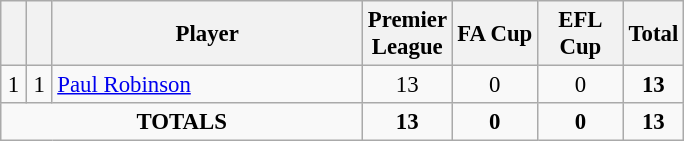<table class="wikitable sortable" style="font-size: 95%; text-align: center;">
<tr>
<th width=10></th>
<th width=10></th>
<th width=200>Player</th>
<th width=50>Premier League</th>
<th width=50>FA Cup</th>
<th width=50>EFL Cup</th>
<th>Total</th>
</tr>
<tr>
<td>1</td>
<td>1</td>
<td align="left"> <a href='#'>Paul Robinson</a></td>
<td>13</td>
<td>0</td>
<td>0</td>
<td><strong>13</strong></td>
</tr>
<tr>
<td colspan="3"><strong>TOTALS</strong></td>
<td><strong>13</strong></td>
<td><strong>0</strong></td>
<td><strong>0</strong></td>
<td><strong>13</strong></td>
</tr>
</table>
